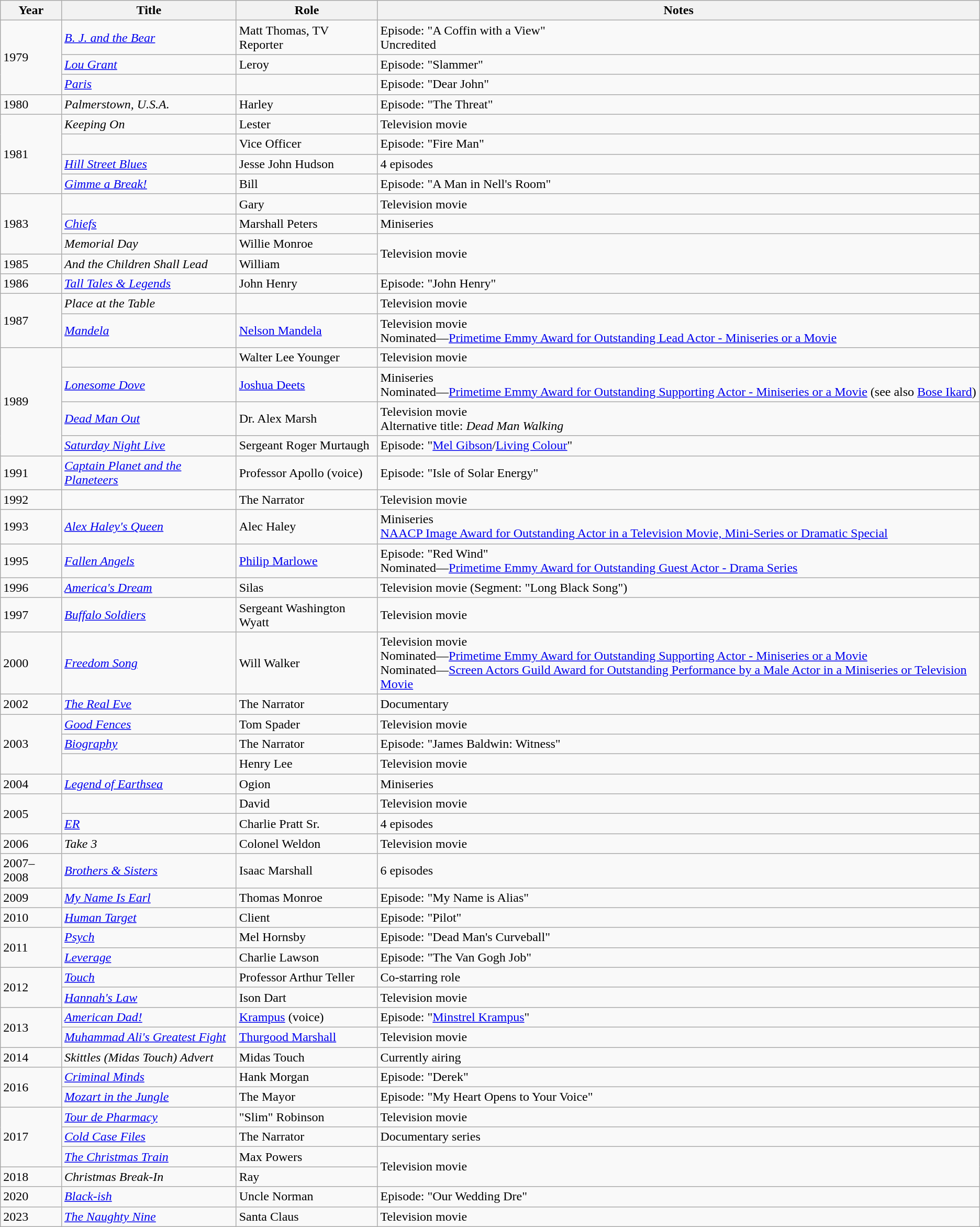<table class="wikitable sortable" summary="List of television appearances and roles">
<tr>
<th>Year</th>
<th>Title</th>
<th>Role</th>
<th class="unsortable">Notes</th>
</tr>
<tr>
<td rowspan="3">1979</td>
<td><em><a href='#'>B. J. and the Bear</a></em></td>
<td>Matt Thomas, TV Reporter</td>
<td>Episode: "A Coffin with a View"<br>Uncredited</td>
</tr>
<tr>
<td><em><a href='#'>Lou Grant</a></em></td>
<td>Leroy</td>
<td>Episode: "Slammer"</td>
</tr>
<tr>
<td><em><a href='#'>Paris</a></em></td>
<td></td>
<td>Episode: "Dear John"</td>
</tr>
<tr>
<td>1980</td>
<td><em>Palmerstown, U.S.A.</em></td>
<td>Harley</td>
<td>Episode: "The Threat"</td>
</tr>
<tr>
<td rowspan="4">1981</td>
<td><em>Keeping On</em></td>
<td>Lester</td>
<td>Television movie</td>
</tr>
<tr>
<td><em></em></td>
<td>Vice Officer</td>
<td>Episode: "Fire Man"</td>
</tr>
<tr>
<td><em><a href='#'>Hill Street Blues</a></em></td>
<td>Jesse John Hudson</td>
<td>4 episodes</td>
</tr>
<tr>
<td><em><a href='#'>Gimme a Break!</a></em></td>
<td>Bill</td>
<td>Episode: "A Man in Nell's Room"</td>
</tr>
<tr>
<td rowspan="3">1983</td>
<td><em></em></td>
<td>Gary</td>
<td>Television movie</td>
</tr>
<tr>
<td><em><a href='#'>Chiefs</a></em></td>
<td>Marshall Peters</td>
<td>Miniseries</td>
</tr>
<tr>
<td><em>Memorial Day</em></td>
<td>Willie Monroe</td>
<td rowspan="2">Television movie</td>
</tr>
<tr>
<td>1985</td>
<td><em>And the Children Shall Lead</em></td>
<td>William</td>
</tr>
<tr>
<td>1986</td>
<td><em><a href='#'>Tall Tales & Legends</a></em></td>
<td>John Henry</td>
<td>Episode: "John Henry"</td>
</tr>
<tr>
<td rowspan="2">1987</td>
<td><em>Place at the Table</em></td>
<td></td>
<td>Television movie</td>
</tr>
<tr>
<td><em><a href='#'>Mandela</a></em></td>
<td><a href='#'>Nelson Mandela</a></td>
<td>Television movie<br>Nominated—<a href='#'>Primetime Emmy Award for Outstanding Lead Actor - Miniseries or a Movie</a></td>
</tr>
<tr>
<td rowspan="4">1989</td>
<td><em></em></td>
<td>Walter Lee Younger</td>
<td>Television movie</td>
</tr>
<tr>
<td><em><a href='#'>Lonesome Dove</a></em></td>
<td><a href='#'>Joshua Deets</a></td>
<td>Miniseries<br>Nominated—<a href='#'>Primetime Emmy Award for Outstanding Supporting Actor - Miniseries or a Movie</a> (see also <a href='#'>Bose Ikard</a>)</td>
</tr>
<tr>
<td><em><a href='#'>Dead Man Out</a></em></td>
<td>Dr. Alex Marsh</td>
<td>Television movie<br>Alternative title: <em>Dead Man Walking</em></td>
</tr>
<tr>
<td><em><a href='#'>Saturday Night Live</a></em></td>
<td>Sergeant Roger Murtaugh</td>
<td>Episode: "<a href='#'>Mel Gibson</a>/<a href='#'>Living Colour</a>"</td>
</tr>
<tr>
<td>1991</td>
<td><em><a href='#'>Captain Planet and the Planeteers</a></em></td>
<td>Professor Apollo (voice)</td>
<td>Episode: "Isle of Solar Energy"</td>
</tr>
<tr>
<td>1992</td>
<td><em></em></td>
<td>The Narrator</td>
<td>Television movie</td>
</tr>
<tr>
<td>1993</td>
<td><em><a href='#'>Alex Haley's Queen</a></em></td>
<td>Alec Haley</td>
<td>Miniseries<br><a href='#'>NAACP Image Award for Outstanding Actor in a Television Movie, Mini-Series or Dramatic Special</a></td>
</tr>
<tr>
<td>1995</td>
<td><em><a href='#'>Fallen Angels</a></em></td>
<td><a href='#'>Philip Marlowe</a></td>
<td>Episode: "Red Wind"<br>Nominated—<a href='#'>Primetime Emmy Award for Outstanding Guest Actor - Drama Series</a></td>
</tr>
<tr>
<td>1996</td>
<td><em><a href='#'>America's Dream</a></em></td>
<td>Silas</td>
<td>Television movie (Segment: "Long Black Song")</td>
</tr>
<tr>
<td>1997</td>
<td><em><a href='#'>Buffalo Soldiers</a></em></td>
<td>Sergeant Washington Wyatt</td>
<td>Television movie</td>
</tr>
<tr>
<td>2000</td>
<td><em><a href='#'>Freedom Song</a></em></td>
<td>Will Walker</td>
<td>Television movie<br>Nominated—<a href='#'>Primetime Emmy Award for Outstanding Supporting Actor - Miniseries or a Movie</a><br>Nominated—<a href='#'>Screen Actors Guild Award for Outstanding Performance by a Male Actor in a Miniseries or Television Movie</a></td>
</tr>
<tr>
<td>2002</td>
<td><em><a href='#'>The Real Eve</a></em></td>
<td>The Narrator</td>
<td>Documentary</td>
</tr>
<tr>
<td rowspan="3">2003</td>
<td><em><a href='#'>Good Fences</a></em></td>
<td>Tom Spader</td>
<td>Television movie</td>
</tr>
<tr>
<td><em><a href='#'>Biography</a></em></td>
<td>The Narrator</td>
<td>Episode: "James Baldwin: Witness"</td>
</tr>
<tr>
<td><em></em></td>
<td>Henry Lee</td>
<td>Television movie</td>
</tr>
<tr>
<td>2004</td>
<td><em><a href='#'>Legend of Earthsea</a></em></td>
<td>Ogion</td>
<td>Miniseries</td>
</tr>
<tr>
<td rowspan="2">2005</td>
<td><em></em></td>
<td>David</td>
<td>Television movie</td>
</tr>
<tr>
<td><em><a href='#'>ER</a></em></td>
<td>Charlie Pratt Sr.</td>
<td>4 episodes</td>
</tr>
<tr>
<td>2006</td>
<td><em>Take 3</em></td>
<td>Colonel Weldon</td>
<td>Television movie</td>
</tr>
<tr>
<td>2007–2008</td>
<td><em><a href='#'>Brothers & Sisters</a></em></td>
<td>Isaac Marshall</td>
<td>6 episodes</td>
</tr>
<tr>
<td>2009</td>
<td><em><a href='#'>My Name Is Earl</a></em></td>
<td>Thomas Monroe</td>
<td>Episode: "My Name is Alias"</td>
</tr>
<tr>
<td>2010</td>
<td><em><a href='#'>Human Target</a></em></td>
<td>Client</td>
<td>Episode: "Pilot"</td>
</tr>
<tr>
<td rowspan="2">2011</td>
<td><em><a href='#'>Psych</a></em></td>
<td>Mel Hornsby</td>
<td>Episode: "Dead Man's Curveball"</td>
</tr>
<tr>
<td><em><a href='#'>Leverage</a></em></td>
<td>Charlie Lawson</td>
<td>Episode: "The Van Gogh Job"</td>
</tr>
<tr>
<td rowspan="2">2012</td>
<td><em><a href='#'>Touch</a></em></td>
<td>Professor Arthur Teller</td>
<td>Co-starring role</td>
</tr>
<tr>
<td><em><a href='#'>Hannah's Law</a></em></td>
<td>Ison Dart</td>
<td>Television movie</td>
</tr>
<tr>
<td rowspan="2">2013</td>
<td><em><a href='#'>American Dad!</a></em></td>
<td><a href='#'>Krampus</a> (voice)</td>
<td>Episode: "<a href='#'>Minstrel Krampus</a>"</td>
</tr>
<tr>
<td><em><a href='#'>Muhammad Ali's Greatest Fight</a></em></td>
<td><a href='#'>Thurgood Marshall</a></td>
<td>Television movie</td>
</tr>
<tr>
<td>2014</td>
<td><em>Skittles (Midas Touch) Advert</em></td>
<td>Midas Touch</td>
<td>Currently airing</td>
</tr>
<tr>
<td rowspan="2">2016</td>
<td><em><a href='#'>Criminal Minds</a></em></td>
<td>Hank Morgan</td>
<td>Episode: "Derek"</td>
</tr>
<tr>
<td><em><a href='#'>Mozart in the Jungle</a></em></td>
<td>The Mayor</td>
<td>Episode: "My Heart Opens to Your Voice"</td>
</tr>
<tr>
<td rowspan="3">2017</td>
<td><em><a href='#'>Tour de Pharmacy</a></em></td>
<td>"Slim" Robinson</td>
<td>Television movie</td>
</tr>
<tr>
<td><em><a href='#'>Cold Case Files</a></em></td>
<td>The Narrator</td>
<td>Documentary series</td>
</tr>
<tr>
<td><em><a href='#'>The Christmas Train</a></em></td>
<td>Max Powers</td>
<td rowspan="2">Television movie</td>
</tr>
<tr>
<td>2018</td>
<td><em>Christmas Break-In</em></td>
<td>Ray</td>
</tr>
<tr>
<td>2020</td>
<td><em><a href='#'>Black-ish</a></em></td>
<td>Uncle Norman</td>
<td>Episode: "Our Wedding Dre"</td>
</tr>
<tr>
<td>2023</td>
<td><em><a href='#'>The Naughty Nine</a></em></td>
<td>Santa Claus</td>
<td>Television movie</td>
</tr>
</table>
